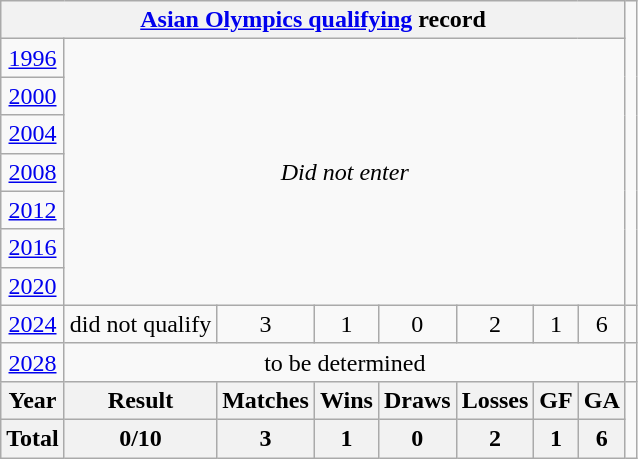<table class="wikitable" style="text-align: center;">
<tr>
<th colspan="8"><a href='#'>Asian Olympics qualifying</a> record</th>
</tr>
<tr>
<td> <a href='#'>1996</a></td>
<td colspan="7" rowspan="7"><em>Did not enter</em></td>
</tr>
<tr>
<td> <a href='#'>2000</a></td>
</tr>
<tr>
<td> <a href='#'>2004</a></td>
</tr>
<tr>
<td> <a href='#'>2008</a></td>
</tr>
<tr>
<td> <a href='#'>2012</a></td>
</tr>
<tr>
<td> <a href='#'>2016</a></td>
</tr>
<tr>
<td> <a href='#'>2020</a></td>
</tr>
<tr>
<td> <a href='#'>2024</a></td>
<td>did not qualify</td>
<td>3</td>
<td>1</td>
<td>0</td>
<td>2</td>
<td>1</td>
<td>6</td>
<td></td>
</tr>
<tr>
<td> <a href='#'>2028</a></td>
<td colspan="7">to be determined</td>
<td colspan="9"></td>
</tr>
<tr>
<th>Year</th>
<th>Result</th>
<th>Matches</th>
<th>Wins</th>
<th>Draws</th>
<th>Losses</th>
<th>GF</th>
<th>GA</th>
</tr>
<tr>
<th><strong>Total</strong></th>
<th>0/10</th>
<th>3</th>
<th>1</th>
<th>0</th>
<th>2</th>
<th>1</th>
<th>6</th>
</tr>
</table>
